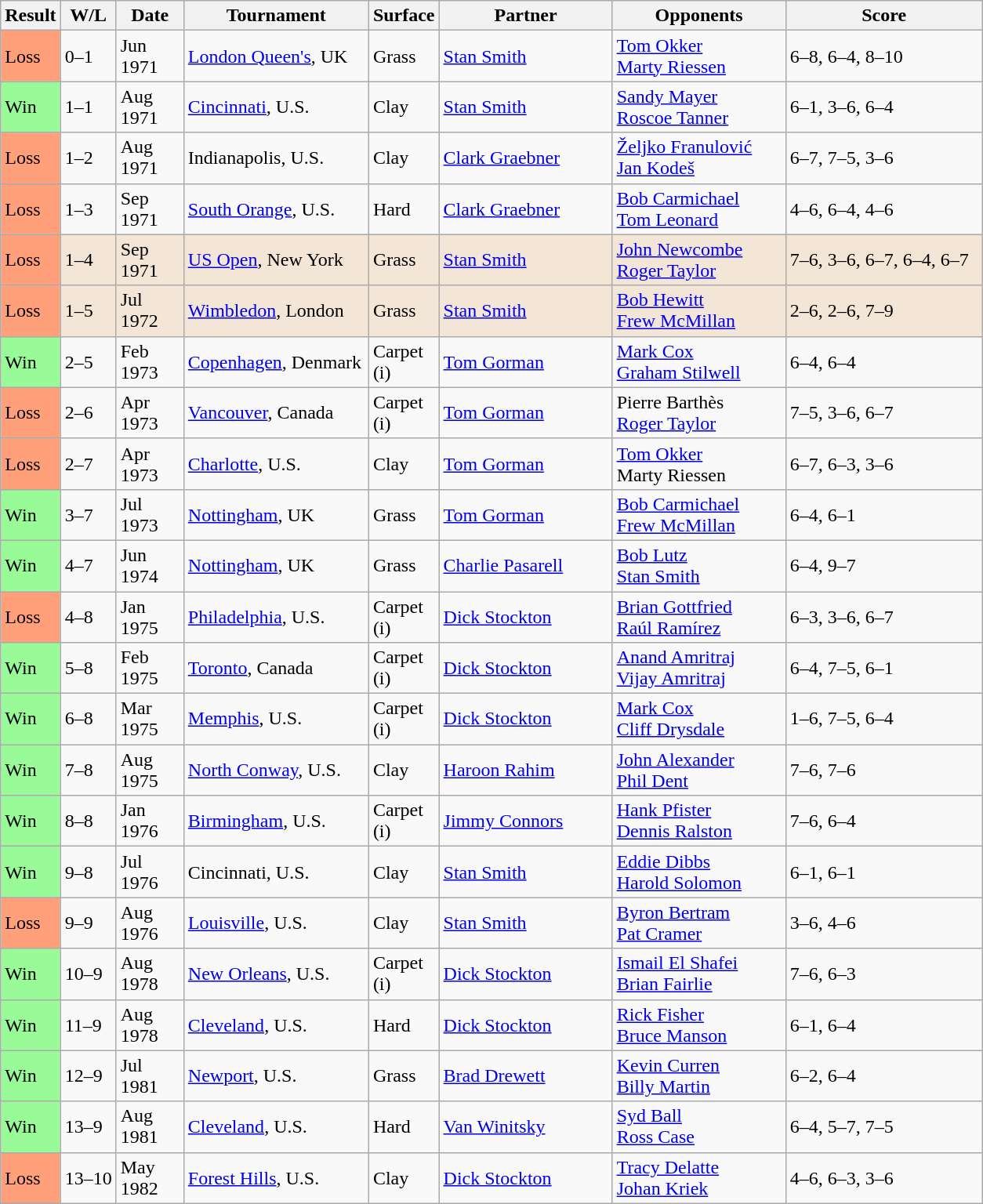<table class="sortable wikitable">
<tr>
<th>Result</th>
<th style="width:40px" class="unsortable">W/L</th>
<th style="width:50px">Date</th>
<th style="width:150px">Tournament</th>
<th style="width:50px">Surface</th>
<th style="width:140px">Partner</th>
<th style="width:140px">Opponents</th>
<th style="width:160px" class="unsortable">Score</th>
</tr>
<tr>
<td style="background:#ffa07a;">Loss</td>
<td>0–1</td>
<td>Jun 1971</td>
<td><a href='#'>London Queen's</a>, UK</td>
<td>Grass</td>
<td> <a href='#'>Stan Smith</a></td>
<td> <a href='#'>Tom Okker</a><br> <a href='#'>Marty Riessen</a></td>
<td>6–8, 6–4, 8–10</td>
</tr>
<tr>
<td style="background:#98fb98;">Win</td>
<td>1–1</td>
<td>Aug 1971</td>
<td><a href='#'>Cincinnati</a>, U.S.</td>
<td>Clay</td>
<td> <a href='#'>Stan Smith</a></td>
<td> <a href='#'>Sandy Mayer</a><br> <a href='#'>Roscoe Tanner</a></td>
<td>6–1, 3–6, 6–4</td>
</tr>
<tr>
<td style="background:#ffa07a;">Loss</td>
<td>1–2</td>
<td>Aug 1971</td>
<td>Indianapolis, U.S.</td>
<td>Clay</td>
<td> <a href='#'>Clark Graebner</a></td>
<td> <a href='#'>Željko Franulović</a> <br>  <a href='#'>Jan Kodeš</a></td>
<td>6–7, 7–5, 3–6</td>
</tr>
<tr>
<td style="background:#ffa07a;">Loss</td>
<td>1–3</td>
<td>Sep 1971</td>
<td><a href='#'>South Orange</a>, U.S.</td>
<td>Hard</td>
<td> <a href='#'>Clark Graebner</a></td>
<td> <a href='#'>Bob Carmichael</a> <br>  <a href='#'>Tom Leonard</a></td>
<td>4–6, 6–4, 4–6</td>
</tr>
<tr style="background:#f3e6d7;">
<td style="background:#ffa07a;">Loss</td>
<td>1–4</td>
<td>Sep 1971</td>
<td><a href='#'>US Open</a>, New York</td>
<td>Grass</td>
<td> <a href='#'>Stan Smith</a></td>
<td> <a href='#'>John Newcombe</a><br> <a href='#'>Roger Taylor</a></td>
<td>7–6, 3–6, 6–7, 6–4, 6–7</td>
</tr>
<tr style="background:#f3e6d7;">
<td style="background:#ffa07a;">Loss</td>
<td>1–5</td>
<td>Jul 1972</td>
<td><a href='#'>Wimbledon</a>, London</td>
<td>Grass</td>
<td> <a href='#'>Stan Smith</a></td>
<td> <a href='#'>Bob Hewitt</a><br> <a href='#'>Frew McMillan</a></td>
<td>2–6, 2–6, 7–9</td>
</tr>
<tr>
<td style="background:#98fb98;">Win</td>
<td>2–5</td>
<td>Feb 1973</td>
<td><a href='#'>Copenhagen</a>, Denmark</td>
<td>Carpet (i)</td>
<td> <a href='#'>Tom Gorman</a></td>
<td> <a href='#'>Mark Cox</a> <br>  <a href='#'>Graham Stilwell</a></td>
<td>6–4, 6–4</td>
</tr>
<tr>
<td style="background:#ffa07a;">Loss</td>
<td>2–6</td>
<td>Apr 1973</td>
<td><a href='#'>Vancouver</a>, Canada</td>
<td>Carpet (i)</td>
<td> <a href='#'>Tom Gorman</a></td>
<td> Pierre Barthès <br>  <a href='#'>Roger Taylor</a></td>
<td>7–5, 3–6, 6–7</td>
</tr>
<tr>
<td style="background:#ffa07a;">Loss</td>
<td>2–7</td>
<td>Apr 1973</td>
<td><a href='#'>Charlotte</a>, U.S.</td>
<td>Clay</td>
<td> <a href='#'>Tom Gorman</a></td>
<td> <a href='#'>Tom Okker</a> <br>  Marty Riessen</td>
<td>6–7, 6–3, 3–6</td>
</tr>
<tr>
<td style="background:#98fb98;">Win</td>
<td>3–7</td>
<td>Jul 1973</td>
<td><a href='#'>Nottingham</a>, UK</td>
<td>Grass</td>
<td> <a href='#'>Tom Gorman</a></td>
<td> <a href='#'>Bob Carmichael</a> <br>  <a href='#'>Frew McMillan</a></td>
<td>6–4, 6–1</td>
</tr>
<tr>
<td style="background:#98fb98;">Win</td>
<td>4–7</td>
<td>Jun 1974</td>
<td><a href='#'>Nottingham</a>, UK</td>
<td>Grass</td>
<td> <a href='#'>Charlie Pasarell</a></td>
<td> <a href='#'>Bob Lutz</a> <br> <a href='#'>Stan Smith</a></td>
<td>6–4, 9–7</td>
</tr>
<tr>
<td style="background:#ffa07a;">Loss</td>
<td>4–8</td>
<td>Jan 1975</td>
<td><a href='#'>Philadelphia</a>, U.S.</td>
<td>Carpet (i)</td>
<td> <a href='#'>Dick Stockton</a></td>
<td> <a href='#'>Brian Gottfried</a> <br>  <a href='#'>Raúl Ramírez</a></td>
<td>6–3, 3–6, 6–7</td>
</tr>
<tr>
<td style="background:#98fb98;">Win</td>
<td>5–8</td>
<td>Feb 1975</td>
<td><a href='#'>Toronto</a>, Canada</td>
<td>Carpet (i)</td>
<td> <a href='#'>Dick Stockton</a></td>
<td> <a href='#'>Anand Amritraj</a> <br>  <a href='#'>Vijay Amritraj</a></td>
<td>6–4, 7–5, 6–1</td>
</tr>
<tr>
<td style="background:#98fb98;">Win</td>
<td>6–8</td>
<td>Mar 1975</td>
<td><a href='#'>Memphis</a>, U.S.</td>
<td>Carpet (i)</td>
<td> <a href='#'>Dick Stockton</a></td>
<td> <a href='#'>Mark Cox</a> <br>  <a href='#'>Cliff Drysdale</a></td>
<td>1–6, 7–5, 6–4</td>
</tr>
<tr>
<td style="background:#98fb98;">Win</td>
<td>7–8</td>
<td>Aug 1975</td>
<td><a href='#'>North Conway</a>, U.S.</td>
<td>Clay</td>
<td> <a href='#'>Haroon Rahim</a></td>
<td> <a href='#'>John Alexander</a> <br> <a href='#'>Phil Dent</a></td>
<td>7–6, 7–6</td>
</tr>
<tr>
<td style="background:#98fb98;">Win</td>
<td>8–8</td>
<td>Jan 1976</td>
<td><a href='#'>Birmingham</a>, U.S.</td>
<td>Carpet (i)</td>
<td> <a href='#'>Jimmy Connors</a></td>
<td> <a href='#'>Hank Pfister</a><br> <a href='#'>Dennis Ralston</a></td>
<td>7–6, 6–4</td>
</tr>
<tr>
<td style="background:#98fb98;">Win</td>
<td>9–8</td>
<td>Jul 1976</td>
<td>Cincinnati, U.S.</td>
<td>Clay</td>
<td> <a href='#'>Stan Smith</a></td>
<td> <a href='#'>Eddie Dibbs</a><br> <a href='#'>Harold Solomon</a></td>
<td>6–1, 6–1</td>
</tr>
<tr>
<td style="background:#ffa07a;">Loss</td>
<td>9–9</td>
<td>Aug 1976</td>
<td><a href='#'>Louisville</a>, U.S.</td>
<td>Clay</td>
<td> <a href='#'>Stan Smith</a></td>
<td> <a href='#'>Byron Bertram</a><br> <a href='#'>Pat Cramer</a></td>
<td>3–6, 4–6</td>
</tr>
<tr>
<td style="background:#98fb98;">Win</td>
<td>10–9</td>
<td>Aug 1978</td>
<td><a href='#'>New Orleans</a>, U.S.</td>
<td>Carpet (i)</td>
<td> <a href='#'>Dick Stockton</a></td>
<td> <a href='#'>Ismail El Shafei</a> <br>  <a href='#'>Brian Fairlie</a></td>
<td>7–6, 6–3</td>
</tr>
<tr>
<td style="background:#98fb98;">Win</td>
<td>11–9</td>
<td>Aug 1978</td>
<td><a href='#'>Cleveland</a>, U.S.</td>
<td>Hard</td>
<td> <a href='#'>Dick Stockton</a></td>
<td> <a href='#'>Rick Fisher</a> <br>  <a href='#'>Bruce Manson</a></td>
<td>6–1, 6–4</td>
</tr>
<tr>
<td style="background:#98fb98;">Win</td>
<td>12–9</td>
<td>Jul 1981</td>
<td><a href='#'>Newport</a>, U.S.</td>
<td>Grass</td>
<td> <a href='#'>Brad Drewett</a></td>
<td> <a href='#'>Kevin Curren</a> <br>  <a href='#'>Billy Martin</a></td>
<td>6–2, 6–4</td>
</tr>
<tr>
<td style="background:#98fb98;">Win</td>
<td>13–9</td>
<td>Aug 1981</td>
<td><a href='#'>Cleveland</a>, U.S.</td>
<td>Hard</td>
<td> <a href='#'>Van Winitsky</a></td>
<td> <a href='#'>Syd Ball</a> <br>  <a href='#'>Ross Case</a></td>
<td>6–4, 5–7, 7–5</td>
</tr>
<tr>
<td style="background:#ffa07a;">Loss</td>
<td>13–10</td>
<td>May 1982</td>
<td><a href='#'>Forest Hills</a>, U.S.</td>
<td>Clay</td>
<td> <a href='#'>Dick Stockton</a></td>
<td> <a href='#'>Tracy Delatte</a> <br>  <a href='#'>Johan Kriek</a></td>
<td>4–6, 6–3, 3–6</td>
</tr>
</table>
